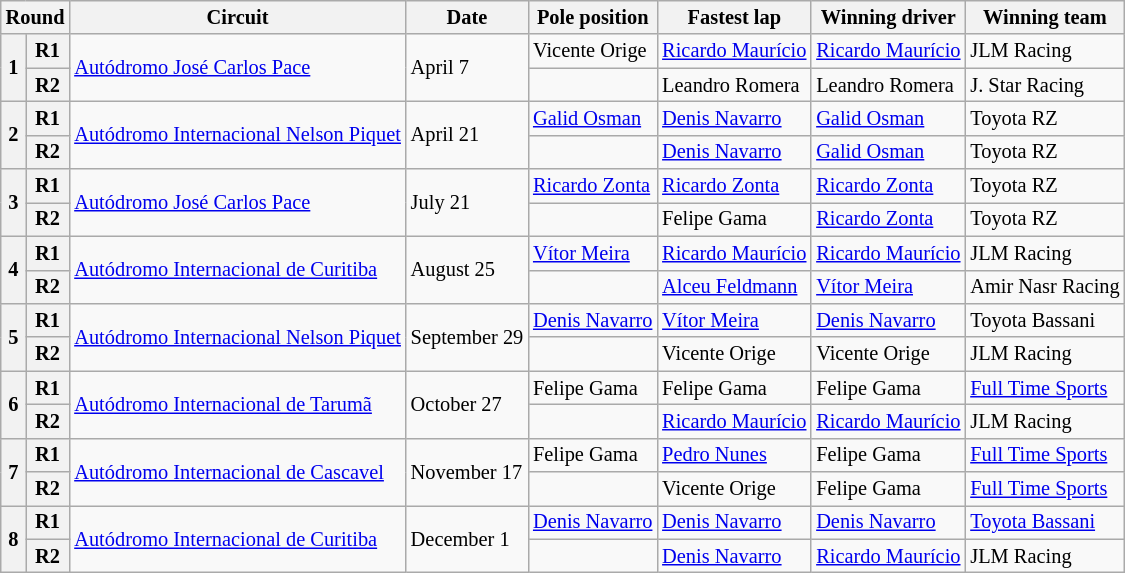<table class="wikitable" style="font-size: 85%">
<tr>
<th colspan=2>Round</th>
<th>Circuit</th>
<th>Date</th>
<th>Pole position</th>
<th>Fastest lap</th>
<th>Winning driver</th>
<th>Winning team</th>
</tr>
<tr>
<th rowspan=2>1</th>
<th>R1</th>
<td rowspan=2><a href='#'>Autódromo José Carlos Pace</a></td>
<td rowspan=2>April 7</td>
<td>Vicente Orige</td>
<td><a href='#'>Ricardo Maurício</a></td>
<td><a href='#'>Ricardo Maurício</a></td>
<td>JLM Racing</td>
</tr>
<tr>
<th>R2</th>
<td></td>
<td>Leandro Romera</td>
<td>Leandro Romera</td>
<td>J. Star Racing</td>
</tr>
<tr>
<th rowspan=2>2</th>
<th>R1</th>
<td rowspan=2><a href='#'>Autódromo Internacional Nelson Piquet</a></td>
<td rowspan=2>April 21</td>
<td><a href='#'>Galid Osman</a></td>
<td><a href='#'>Denis Navarro</a></td>
<td><a href='#'>Galid Osman</a></td>
<td>Toyota RZ</td>
</tr>
<tr>
<th>R2</th>
<td></td>
<td><a href='#'>Denis Navarro</a></td>
<td><a href='#'>Galid Osman</a></td>
<td>Toyota RZ</td>
</tr>
<tr>
<th rowspan=2>3</th>
<th>R1</th>
<td rowspan=2><a href='#'>Autódromo José Carlos Pace</a></td>
<td rowspan=2>July 21</td>
<td><a href='#'>Ricardo Zonta</a></td>
<td><a href='#'>Ricardo Zonta</a></td>
<td><a href='#'>Ricardo Zonta</a></td>
<td>Toyota RZ</td>
</tr>
<tr>
<th>R2</th>
<td></td>
<td>Felipe Gama</td>
<td><a href='#'>Ricardo Zonta</a></td>
<td>Toyota RZ</td>
</tr>
<tr>
<th rowspan=2>4</th>
<th>R1</th>
<td rowspan=2><a href='#'>Autódromo Internacional de Curitiba</a></td>
<td rowspan=2>August 25</td>
<td><a href='#'>Vítor Meira</a></td>
<td><a href='#'>Ricardo Maurício</a></td>
<td><a href='#'>Ricardo Maurício</a></td>
<td>JLM Racing</td>
</tr>
<tr>
<th>R2</th>
<td></td>
<td><a href='#'>Alceu Feldmann</a></td>
<td><a href='#'>Vítor Meira</a></td>
<td>Amir Nasr Racing</td>
</tr>
<tr>
<th rowspan=2>5</th>
<th>R1</th>
<td rowspan=2><a href='#'>Autódromo Internacional Nelson Piquet</a></td>
<td rowspan=2>September 29</td>
<td><a href='#'>Denis Navarro</a></td>
<td><a href='#'>Vítor Meira</a></td>
<td><a href='#'>Denis Navarro</a></td>
<td>Toyota Bassani</td>
</tr>
<tr>
<th>R2</th>
<td></td>
<td>Vicente Orige</td>
<td>Vicente Orige</td>
<td>JLM Racing</td>
</tr>
<tr>
<th rowspan=2>6</th>
<th>R1</th>
<td rowspan=2><a href='#'>Autódromo Internacional de Tarumã</a></td>
<td rowspan=2>October 27</td>
<td>Felipe Gama</td>
<td>Felipe Gama</td>
<td>Felipe Gama</td>
<td><a href='#'>Full Time Sports</a></td>
</tr>
<tr>
<th>R2</th>
<td></td>
<td><a href='#'>Ricardo Maurício</a></td>
<td><a href='#'>Ricardo Maurício</a></td>
<td>JLM Racing</td>
</tr>
<tr>
<th rowspan=2>7</th>
<th>R1</th>
<td rowspan=2><a href='#'>Autódromo Internacional de Cascavel</a></td>
<td rowspan=2>November 17</td>
<td>Felipe Gama</td>
<td><a href='#'>Pedro Nunes</a></td>
<td>Felipe Gama</td>
<td><a href='#'>Full Time Sports</a></td>
</tr>
<tr>
<th>R2</th>
<td></td>
<td>Vicente Orige</td>
<td>Felipe Gama</td>
<td><a href='#'>Full Time Sports</a></td>
</tr>
<tr>
<th rowspan=2>8</th>
<th>R1</th>
<td rowspan=2><a href='#'>Autódromo Internacional de Curitiba</a></td>
<td rowspan=2>December 1</td>
<td><a href='#'>Denis Navarro</a></td>
<td><a href='#'>Denis Navarro</a></td>
<td><a href='#'>Denis Navarro</a></td>
<td><a href='#'>Toyota Bassani</a></td>
</tr>
<tr>
<th>R2</th>
<td></td>
<td><a href='#'>Denis Navarro</a></td>
<td><a href='#'>Ricardo Maurício</a></td>
<td>JLM Racing</td>
</tr>
</table>
